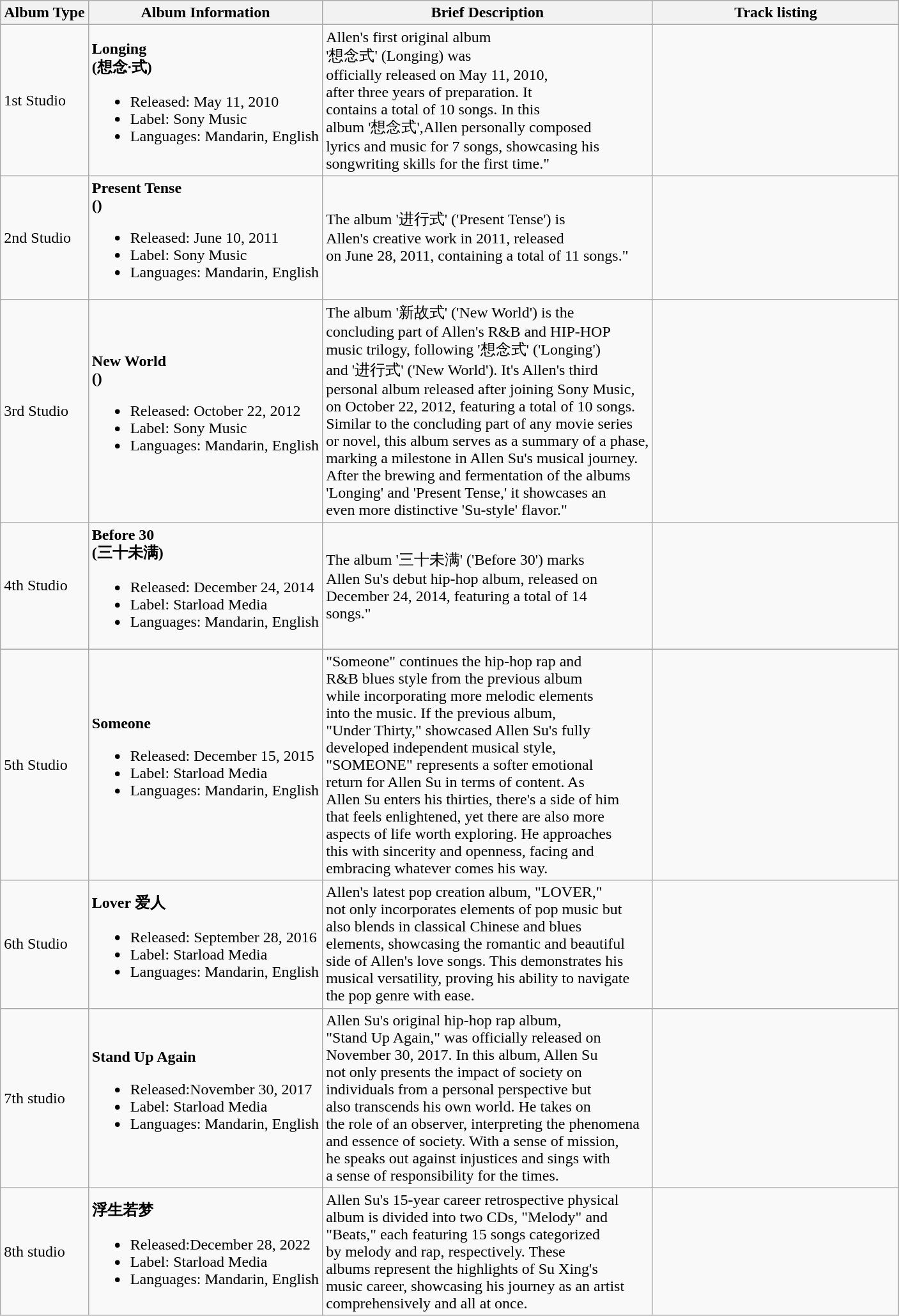<table class="wikitable">
<tr>
<th align="left">Album Type</th>
<th align="left">Album Information</th>
<th>Brief Description</th>
<th align="left" width="250px">Track listing</th>
</tr>
<tr>
<td align="left">1st Studio</td>
<td align="left"><strong>Longing<br>(想念·式)</strong><br><ul><li>Released: May 11, 2010</li><li>Label: Sony Music</li><li>Languages: Mandarin, English</li></ul></td>
<td>Allen's first original album<br>'想念式' (Longing) was<br>officially released on May 11, 2010,<br>after three years of preparation. It<br>contains a total of 10 songs. In this<br>album '想念式',Allen personally composed<br>lyrics and music for 7 songs, showcasing his<br>songwriting skills for the first time."</td>
<td style="font-size: 85%;"></td>
</tr>
<tr>
<td align="left">2nd Studio</td>
<td align="left"><strong>Present Tense<br>()</strong><br><ul><li>Released: June 10, 2011</li><li>Label: Sony Music</li><li>Languages: Mandarin, English</li></ul></td>
<td>The album '进行式' ('Present Tense') is<br>Allen's creative work in 2011, released<br>on June 28, 2011, containing a total of 11 songs."</td>
<td style="font-size: 85%;"></td>
</tr>
<tr>
<td align="left">3rd Studio</td>
<td align="left"><strong>New World<br>()</strong><br><ul><li>Released: October 22, 2012</li><li>Label: Sony Music</li><li>Languages: Mandarin, English</li></ul></td>
<td>The album '新故式' ('New World') is the<br>concluding part of Allen's R&B and HIP-HOP<br>music trilogy, following '想念式' ('Longing')<br>and '进行式' ('New World'). It's Allen's third<br>personal album released after joining Sony Music,<br>on October 22, 2012, featuring a total of 10 songs.<br>Similar to the concluding part of any movie series<br>or novel, this album serves as a summary of a phase,<br>marking a milestone in Allen Su's musical journey.<br>After the brewing and fermentation of the albums<br>'Longing' and 'Present Tense,' it showcases an<br>even more distinctive 'Su-style' flavor."</td>
<td style="font-size: 85%;"></td>
</tr>
<tr>
<td>4th Studio</td>
<td><strong>Before 30</strong><br><strong>(三十未满)</strong><ul><li>Released: December 24, 2014</li><li>Label: Starload Media</li><li>Languages: Mandarin, English</li></ul></td>
<td>The album '三十未满' ('Before 30') marks<br>Allen Su's debut hip-hop album, released on<br>December 24, 2014, featuring a total of 14<br>songs."</td>
<td><br></td>
</tr>
<tr>
<td>5th Studio</td>
<td><strong>Someone</strong><br><ul><li>Released: December 15, 2015</li><li>Label: Starload Media</li><li>Languages: Mandarin, English</li></ul></td>
<td>"Someone" continues the hip-hop rap and<br>R&B blues style from the previous album<br>while incorporating more melodic elements<br>into the music. If the previous album,<br>"Under Thirty," showcased Allen Su's fully<br>developed independent musical style,<br>"SOMEONE" represents a softer emotional<br>return for Allen Su in terms of content. As<br>Allen Su enters his thirties, there's a side of him<br>that feels enlightened, yet there are also more<br>aspects of life worth exploring. He approaches<br>this with sincerity and openness, facing and<br>embracing whatever comes his way.</td>
<td></td>
</tr>
<tr>
<td>6th Studio</td>
<td><strong>Lover 爱人</strong><br><ul><li>Released: September 28, 2016</li><li>Label: Starload Media</li><li>Languages: Mandarin, English</li></ul></td>
<td>Allen's latest pop creation album, "LOVER,"<br>not only incorporates elements of pop music but<br>also blends in classical Chinese and blues<br>elements, showcasing the romantic and beautiful<br>side of Allen's love songs. This demonstrates his<br>musical versatility, proving his ability to navigate<br>the pop genre with ease.</td>
<td></td>
</tr>
<tr>
<td>7th studio</td>
<td><strong>Stand Up Again</strong><br><ul><li>Released:November 30, 2017</li><li>Label: Starload Media</li><li>Languages: Mandarin, English</li></ul></td>
<td>Allen Su's original hip-hop rap album,<br>"Stand Up Again," was officially released on<br>November 30, 2017. In this album, Allen Su<br>not only presents the impact of society on<br>individuals from a personal perspective but<br>also transcends his own world. He takes on<br>the role of an observer, interpreting the phenomena<br>and essence of society. With a sense of mission,<br>he speaks out against injustices and sings with<br>a sense of responsibility for the times.</td>
<td></td>
</tr>
<tr>
<td>8th studio</td>
<td><strong>浮生若梦</strong><br><ul><li>Released:December 28, 2022</li><li>Label: Starload Media</li><li>Languages: Mandarin, English</li></ul></td>
<td>Allen Su's 15-year career retrospective physical<br>album is divided into two CDs, "Melody" and<br>"Beats," each featuring 15 songs categorized<br>by melody and rap, respectively. These<br>albums represent the highlights of Su Xing's<br>music career, showcasing his journey as an artist<br>comprehensively and all at once.</td>
<td></td>
</tr>
</table>
